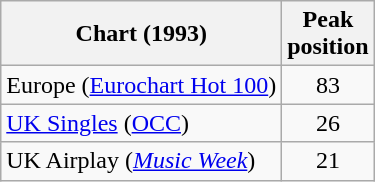<table class="wikitable">
<tr>
<th>Chart (1993)</th>
<th>Peak<br>position</th>
</tr>
<tr>
<td>Europe (<a href='#'>Eurochart Hot 100</a>)</td>
<td align="center">83</td>
</tr>
<tr>
<td><a href='#'>UK Singles</a> (<a href='#'>OCC</a>)</td>
<td align="center">26</td>
</tr>
<tr>
<td>UK Airplay (<em><a href='#'>Music Week</a></em>)</td>
<td align="center">21</td>
</tr>
</table>
